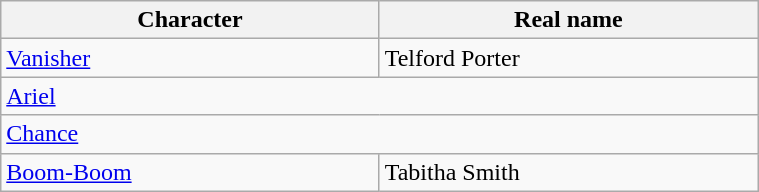<table class="wikitable" style="width:40%;">
<tr>
<th style="width:20%;">Character</th>
<th style="width:20%;">Real name</th>
</tr>
<tr>
<td><a href='#'>Vanisher</a></td>
<td>Telford Porter</td>
</tr>
<tr>
<td colspan="2"><a href='#'>Ariel</a></td>
</tr>
<tr>
<td colspan="2"><a href='#'>Chance</a></td>
</tr>
<tr>
<td><a href='#'>Boom-Boom</a></td>
<td>Tabitha Smith</td>
</tr>
</table>
